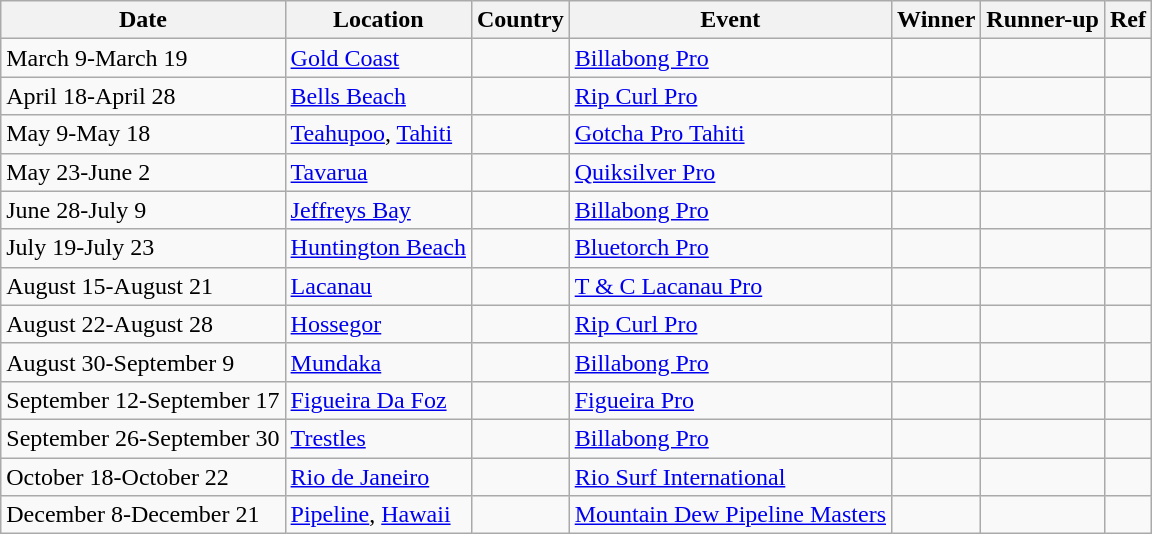<table class="wikitable">
<tr>
<th>Date</th>
<th>Location</th>
<th>Country</th>
<th>Event</th>
<th>Winner</th>
<th>Runner-up</th>
<th>Ref</th>
</tr>
<tr>
<td>March 9-March 19</td>
<td><a href='#'>Gold Coast</a></td>
<td></td>
<td><a href='#'>Billabong Pro</a></td>
<td></td>
<td></td>
<td></td>
</tr>
<tr>
<td>April 18-April 28</td>
<td><a href='#'>Bells Beach</a></td>
<td></td>
<td><a href='#'>Rip Curl Pro</a></td>
<td></td>
<td></td>
<td></td>
</tr>
<tr>
<td>May 9-May 18</td>
<td><a href='#'>Teahupoo</a>, <a href='#'>Tahiti</a></td>
<td></td>
<td><a href='#'>Gotcha Pro Tahiti</a></td>
<td></td>
<td></td>
<td></td>
</tr>
<tr>
<td>May 23-June 2</td>
<td><a href='#'>Tavarua</a></td>
<td></td>
<td><a href='#'>Quiksilver Pro</a></td>
<td></td>
<td></td>
<td></td>
</tr>
<tr>
<td>June 28-July 9</td>
<td><a href='#'>Jeffreys Bay</a></td>
<td></td>
<td><a href='#'>Billabong Pro</a></td>
<td></td>
<td></td>
<td></td>
</tr>
<tr>
<td>July 19-July 23</td>
<td><a href='#'>Huntington Beach</a></td>
<td></td>
<td><a href='#'>Bluetorch Pro</a></td>
<td></td>
<td></td>
<td></td>
</tr>
<tr>
<td>August 15-August 21</td>
<td><a href='#'>Lacanau</a></td>
<td></td>
<td><a href='#'>T & C Lacanau Pro</a></td>
<td></td>
<td></td>
<td></td>
</tr>
<tr>
<td>August 22-August 28</td>
<td><a href='#'>Hossegor</a></td>
<td></td>
<td><a href='#'>Rip Curl Pro</a></td>
<td></td>
<td></td>
<td></td>
</tr>
<tr>
<td>August 30-September 9</td>
<td><a href='#'>Mundaka</a></td>
<td></td>
<td><a href='#'>Billabong Pro</a></td>
<td></td>
<td></td>
<td></td>
</tr>
<tr>
<td>September 12-September 17</td>
<td><a href='#'>Figueira Da Foz</a></td>
<td></td>
<td><a href='#'>Figueira Pro</a></td>
<td></td>
<td></td>
<td></td>
</tr>
<tr>
<td>September 26-September 30</td>
<td><a href='#'>Trestles</a></td>
<td></td>
<td><a href='#'>Billabong Pro</a></td>
<td></td>
<td></td>
<td></td>
</tr>
<tr>
<td>October 18-October 22</td>
<td><a href='#'>Rio de Janeiro</a></td>
<td></td>
<td><a href='#'>Rio Surf International</a></td>
<td></td>
<td></td>
<td></td>
</tr>
<tr>
<td>December 8-December 21</td>
<td><a href='#'>Pipeline</a>, <a href='#'>Hawaii</a></td>
<td></td>
<td><a href='#'>Mountain Dew Pipeline Masters</a></td>
<td></td>
<td></td>
<td></td>
</tr>
</table>
